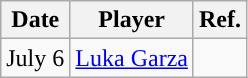<table class="wikitable sortable sortable" style="text-align: center">
<tr>
<th>Date</th>
<th>Player</th>
<th>Ref.</th>
</tr>
<tr>
<td>July 6</td>
<td><a href='#'>Luka Garza</a></td>
<td></td>
</tr>
</table>
